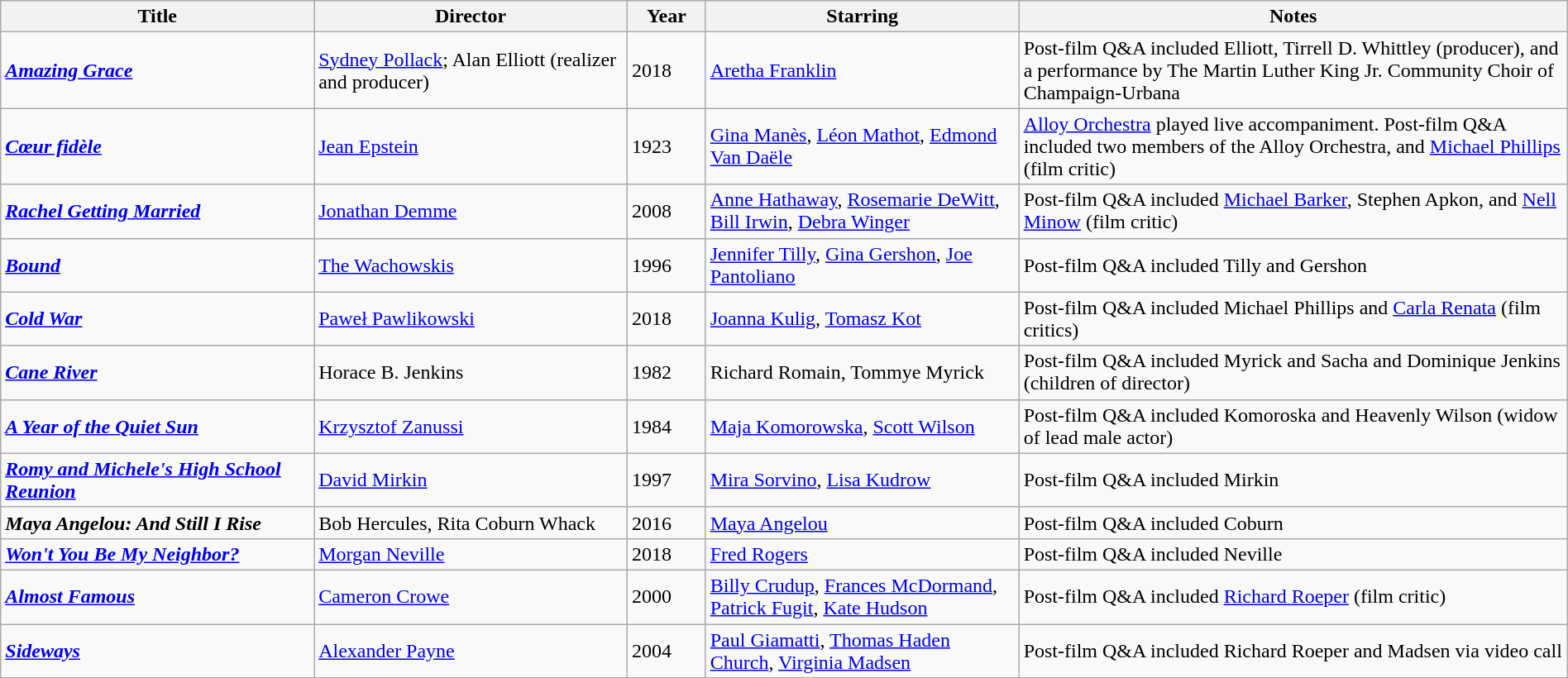<table class="wikitable" style="width:100%;">
<tr>
<th style="width:20%;">Title</th>
<th style="width:20%;">Director</th>
<th style="width:5%;">Year</th>
<th style="width:20%;">Starring</th>
<th style="width:35%;">Notes</th>
</tr>
<tr>
<td><strong><em><a href='#'>Amazing Grace</a></em></strong></td>
<td><a href='#'>Sydney Pollack</a>; Alan Elliott (realizer and producer)</td>
<td>2018</td>
<td><a href='#'>Aretha Franklin</a></td>
<td>Post-film Q&A included Elliott, Tirrell D. Whittley (producer), and a performance by The Martin Luther King Jr. Community Choir of Champaign-Urbana</td>
</tr>
<tr>
<td><strong><em><a href='#'>Cœur fidèle</a></em></strong></td>
<td><a href='#'>Jean Epstein</a></td>
<td>1923</td>
<td><a href='#'>Gina Manès</a>, <a href='#'>Léon Mathot</a>, <a href='#'>Edmond Van Daële</a></td>
<td><a href='#'>Alloy Orchestra</a> played live accompaniment. Post-film Q&A included two members of the Alloy Orchestra, and <a href='#'>Michael Phillips</a> (film critic)</td>
</tr>
<tr>
<td><strong><em><a href='#'>Rachel Getting Married</a></em></strong></td>
<td><a href='#'>Jonathan Demme</a></td>
<td>2008</td>
<td><a href='#'>Anne Hathaway</a>, <a href='#'>Rosemarie DeWitt</a>, <a href='#'>Bill Irwin</a>, <a href='#'>Debra Winger</a></td>
<td>Post-film Q&A included <a href='#'>Michael Barker</a>, Stephen Apkon, and <a href='#'>Nell Minow</a> (film critic)</td>
</tr>
<tr>
<td><strong><em><a href='#'>Bound</a></em></strong></td>
<td><a href='#'>The Wachowskis</a></td>
<td>1996</td>
<td><a href='#'>Jennifer Tilly</a>, <a href='#'>Gina Gershon</a>, <a href='#'>Joe Pantoliano</a></td>
<td>Post-film Q&A included Tilly and Gershon</td>
</tr>
<tr>
<td><strong><em><a href='#'>Cold War</a></em></strong></td>
<td><a href='#'>Paweł Pawlikowski</a></td>
<td>2018</td>
<td><a href='#'>Joanna Kulig</a>, <a href='#'>Tomasz Kot</a></td>
<td>Post-film Q&A included Michael Phillips and <a href='#'>Carla Renata</a> (film critics)</td>
</tr>
<tr>
<td><strong><em><a href='#'>Cane River</a></em></strong></td>
<td>Horace B. Jenkins</td>
<td>1982</td>
<td>Richard Romain, Tommye Myrick</td>
<td>Post-film Q&A included Myrick and Sacha and Dominique Jenkins (children of director)</td>
</tr>
<tr>
<td><strong><em><a href='#'>A Year of the Quiet Sun</a></em></strong></td>
<td><a href='#'>Krzysztof Zanussi</a></td>
<td>1984</td>
<td><a href='#'>Maja Komorowska</a>, <a href='#'>Scott Wilson</a></td>
<td>Post-film Q&A included Komoroska and Heavenly Wilson (widow of lead male actor)</td>
</tr>
<tr>
<td><strong><em><a href='#'>Romy and Michele's High School Reunion</a></em></strong></td>
<td><a href='#'>David Mirkin</a></td>
<td>1997</td>
<td><a href='#'>Mira Sorvino</a>, <a href='#'>Lisa Kudrow</a></td>
<td>Post-film Q&A included Mirkin</td>
</tr>
<tr>
<td><strong><em>Maya Angelou: And Still I Rise</em></strong></td>
<td>Bob Hercules, Rita Coburn Whack</td>
<td>2016</td>
<td><a href='#'>Maya Angelou</a></td>
<td>Post-film Q&A included Coburn</td>
</tr>
<tr>
<td><strong><em><a href='#'>Won't You Be My Neighbor?</a></em></strong></td>
<td><a href='#'>Morgan Neville</a></td>
<td>2018</td>
<td><a href='#'>Fred Rogers</a></td>
<td>Post-film Q&A included Neville</td>
</tr>
<tr>
<td><strong><em><a href='#'>Almost Famous</a></em></strong></td>
<td><a href='#'>Cameron Crowe</a></td>
<td>2000</td>
<td><a href='#'>Billy Crudup</a>, <a href='#'>Frances McDormand</a>, <a href='#'>Patrick Fugit</a>, <a href='#'>Kate Hudson</a></td>
<td>Post-film Q&A included <a href='#'>Richard Roeper</a> (film critic)</td>
</tr>
<tr>
<td><strong><em><a href='#'>Sideways</a></em></strong></td>
<td><a href='#'>Alexander Payne</a></td>
<td>2004</td>
<td><a href='#'>Paul Giamatti</a>, <a href='#'>Thomas Haden Church</a>, <a href='#'>Virginia Madsen</a></td>
<td>Post-film Q&A included Richard Roeper and Madsen via video call</td>
</tr>
<tr>
</tr>
</table>
